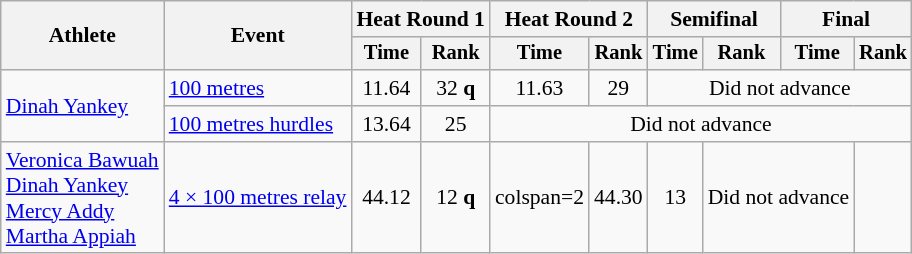<table class=wikitable style="font-size:90%; text-align:center">
<tr>
<th rowspan=2>Athlete</th>
<th rowspan=2>Event</th>
<th colspan=2>Heat Round 1</th>
<th colspan=2>Heat Round 2</th>
<th colspan=2>Semifinal</th>
<th colspan=2>Final</th>
</tr>
<tr style=font-size:95%>
<th>Time</th>
<th>Rank</th>
<th>Time</th>
<th>Rank</th>
<th>Time</th>
<th>Rank</th>
<th>Time</th>
<th>Rank</th>
</tr>
<tr align=center>
<td align=left rowspan=2><a href='#'>Dinah Yankey</a></td>
<td align=left><a href='#'>100 metres</a></td>
<td>11.64</td>
<td>32 <strong>q</strong></td>
<td>11.63</td>
<td>29</td>
<td colspan=4>Did not advance</td>
</tr>
<tr align=center>
<td align=left><a href='#'>100 metres hurdles</a></td>
<td>13.64</td>
<td>25</td>
<td colspan=6>Did not advance</td>
</tr>
<tr align=center>
<td align=left><a href='#'>Veronica Bawuah</a><br><a href='#'>Dinah Yankey</a><br><a href='#'>Mercy Addy</a><br><a href='#'>Martha Appiah</a></td>
<td align=left><a href='#'>4 × 100 metres relay</a></td>
<td>44.12</td>
<td>12 <strong>q</strong></td>
<td>colspan=2</td>
<td>44.30</td>
<td>13</td>
<td colspan=2>Did not advance</td>
</tr>
</table>
